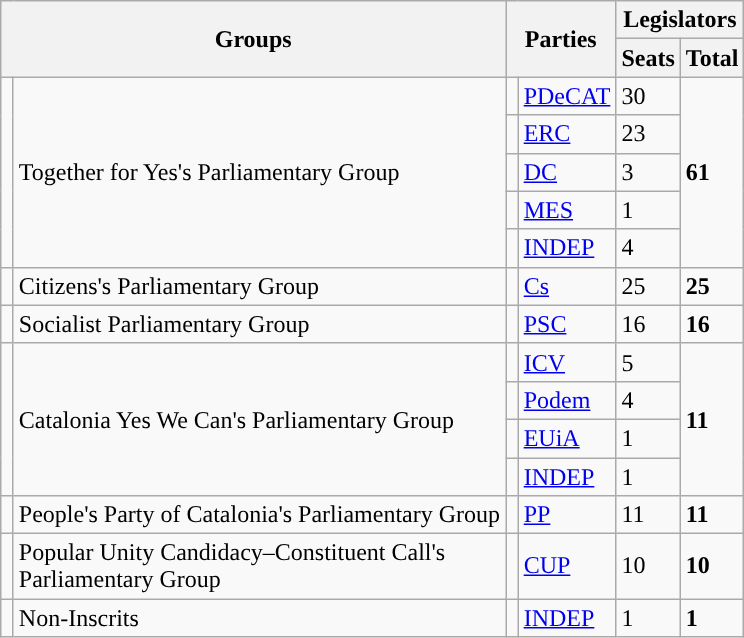<table class="wikitable" style="text-align:left;">
<tr>
<th rowspan="2" colspan="2">Groups</th>
<th rowspan="2" colspan="2">Parties</th>
<th colspan="2">Legislators</th>
</tr>
<tr>
<th>Seats</th>
<th>Total</th>
</tr>
<tr>
<td width="1" rowspan="5"></td>
<td rowspan="5">Together for Yes's Parliamentary Group</td>
<td width="1" style="color:inherit;background:"></td>
<td><a href='#'>PDeCAT</a></td>
<td>30</td>
<td rowspan="5"><strong>61</strong></td>
</tr>
<tr>
<td style="color:inherit;background:"></td>
<td><a href='#'>ERC</a></td>
<td>23</td>
</tr>
<tr>
<td style="color:inherit;background:"></td>
<td><a href='#'>DC</a></td>
<td>3</td>
</tr>
<tr>
<td style="color:inherit;background:"></td>
<td><a href='#'>MES</a></td>
<td>1</td>
</tr>
<tr>
<td style="color:inherit;background:"></td>
<td><a href='#'>INDEP</a></td>
<td>4</td>
</tr>
<tr>
<td style="color:inherit;background:"></td>
<td>Citizens's Parliamentary Group</td>
<td style="color:inherit;background:"></td>
<td><a href='#'>Cs</a></td>
<td>25</td>
<td><strong>25</strong></td>
</tr>
<tr>
<td style="color:inherit;background:"></td>
<td>Socialist Parliamentary Group</td>
<td style="color:inherit;background:"></td>
<td><a href='#'>PSC</a></td>
<td>16</td>
<td><strong>16</strong></td>
</tr>
<tr>
<td rowspan="4" style="color:inherit;background:"></td>
<td rowspan="4">Catalonia Yes We Can's Parliamentary Group</td>
<td style="color:inherit;background:"></td>
<td><a href='#'>ICV</a></td>
<td>5</td>
<td rowspan="4"><strong>11</strong></td>
</tr>
<tr>
<td style="color:inherit;background:"></td>
<td><a href='#'>Podem</a></td>
<td>4</td>
</tr>
<tr>
<td style="color:inherit;background:"></td>
<td><a href='#'>EUiA</a></td>
<td>1</td>
</tr>
<tr>
<td style="color:inherit;background:"></td>
<td><a href='#'>INDEP</a></td>
<td>1</td>
</tr>
<tr>
<td style="color:inherit;background:"></td>
<td>People's Party of Catalonia's Parliamentary Group</td>
<td style="color:inherit;background:"></td>
<td><a href='#'>PP</a></td>
<td>11</td>
<td><strong>11</strong></td>
</tr>
<tr>
<td style="color:inherit;background:"></td>
<td>Popular Unity Candidacy–Constituent Call's<br>Parliamentary Group</td>
<td style="color:inherit;background:"></td>
<td><a href='#'>CUP</a></td>
<td>10</td>
<td><strong>10</strong></td>
</tr>
<tr>
<td style="color:inherit;background:"></td>
<td>Non-Inscrits</td>
<td style="color:inherit;background:"></td>
<td><a href='#'>INDEP</a></td>
<td>1</td>
<td><strong>1</strong></td>
</tr>
</table>
